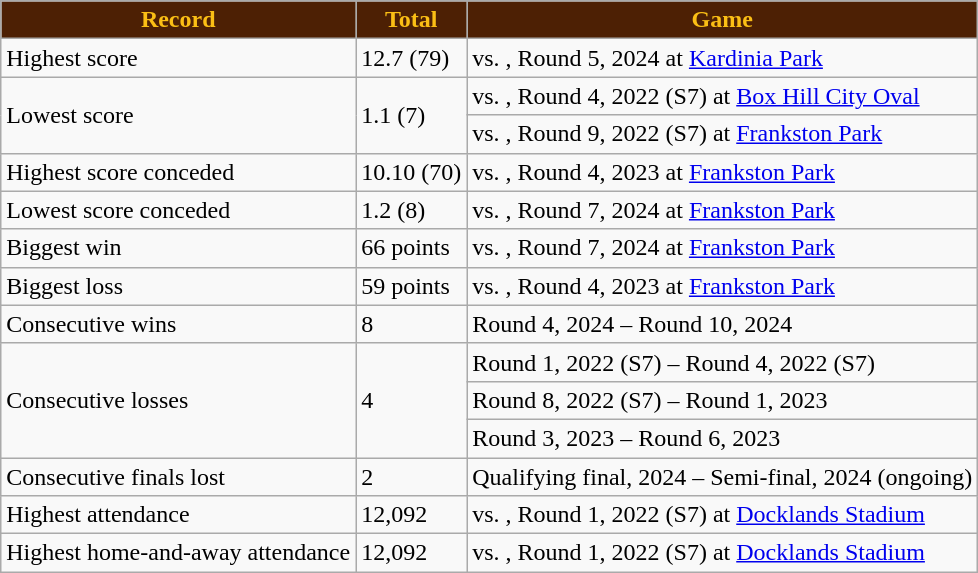<table class="wikitable" style="text-align:left">
<tr style="color:#fbbf15; text-align:center; background:#4d2004; font-weight:bold">
<td style="font-weight:bold">Record</td>
<td style="font-weight:bold">Total</td>
<td style="font-weight:bold">Game</td>
</tr>
<tr>
<td>Highest score</td>
<td>12.7 (79)</td>
<td>vs. , Round 5, 2024 at <a href='#'>Kardinia Park</a></td>
</tr>
<tr>
<td rowspan="2">Lowest score</td>
<td rowspan="2">1.1 (7)</td>
<td>vs. , Round 4, 2022 (S7) at <a href='#'>Box Hill City Oval</a></td>
</tr>
<tr>
<td>vs. , Round 9, 2022 (S7) at <a href='#'>Frankston Park</a></td>
</tr>
<tr>
<td>Highest score conceded</td>
<td>10.10 (70)</td>
<td>vs. , Round 4, 2023 at <a href='#'>Frankston Park</a></td>
</tr>
<tr>
<td>Lowest score conceded</td>
<td>1.2 (8)</td>
<td>vs. , Round 7, 2024 at <a href='#'>Frankston Park</a></td>
</tr>
<tr>
<td>Biggest win</td>
<td>66 points</td>
<td>vs. , Round 7, 2024 at <a href='#'>Frankston Park</a></td>
</tr>
<tr>
<td>Biggest loss</td>
<td>59 points</td>
<td>vs. , Round 4, 2023 at <a href='#'>Frankston Park</a></td>
</tr>
<tr>
<td>Consecutive wins</td>
<td>8</td>
<td>Round 4, 2024 – Round 10, 2024</td>
</tr>
<tr>
<td rowspan=3>Consecutive losses</td>
<td rowspan=3>4</td>
<td>Round 1, 2022 (S7) – Round 4, 2022 (S7)</td>
</tr>
<tr>
<td>Round 8, 2022 (S7) – Round 1, 2023</td>
</tr>
<tr>
<td>Round 3, 2023 – Round 6, 2023</td>
</tr>
<tr>
<td>Consecutive finals lost</td>
<td>2</td>
<td>Qualifying final, 2024 – Semi-final, 2024 (ongoing)</td>
</tr>
<tr>
<td>Highest attendance</td>
<td>12,092</td>
<td>vs. , Round 1, 2022 (S7) at <a href='#'>Docklands Stadium</a></td>
</tr>
<tr>
<td>Highest home-and-away attendance</td>
<td>12,092</td>
<td>vs. , Round 1, 2022 (S7) at <a href='#'>Docklands Stadium</a></td>
</tr>
</table>
